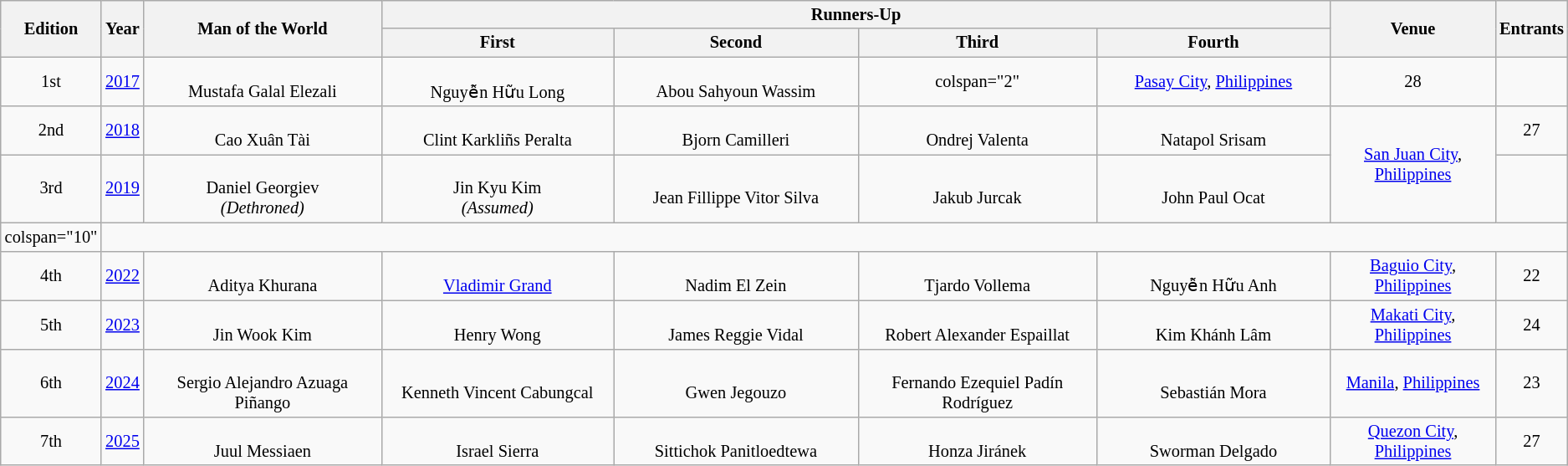<table class="wikitable" style="font-size:85%; text-align:center;">
<tr>
<th rowspan="2">Edition</th>
<th rowspan="2">Year</th>
<th rowspan="2"  width="320">Man of the World</th>
<th colspan="4">Runners-Up</th>
<th rowspan="2" width="200">Venue</th>
<th rowspan="2">Entrants</th>
</tr>
<tr>
<th width="320">First</th>
<th width="320">Second</th>
<th width="320">Third</th>
<th width="320">Fourth</th>
</tr>
<tr>
<td>1st</td>
<td><a href='#'>2017</a></td>
<td><br>Mustafa Galal Elezali</td>
<td><br>Nguyễn Hữu Long</td>
<td><br>Abou Sahyoun Wassim</td>
<td>colspan="2" </td>
<td><a href='#'>Pasay City</a>, <a href='#'>Philippines</a></td>
<td>28</td>
</tr>
<tr>
<td>2nd</td>
<td><a href='#'>2018</a></td>
<td><br>Cao Xuân Tài</td>
<td><br>Clint Karkliñs Peralta</td>
<td><br>Bjorn Camilleri</td>
<td><br>Ondrej Valenta</td>
<td><br>Natapol Srisam</td>
<td rowspan="2"><a href='#'>San Juan City</a>, <a href='#'>Philippines</a></td>
<td>27</td>
</tr>
<tr>
<td>3rd</td>
<td><a href='#'>2019</a></td>
<td><br>Daniel Georgiev<br><em>(Dethroned)</em></td>
<td><br> Jin Kyu Kim<br><em>(Assumed)</em></td>
<td><br>Jean Fillippe Vitor Silva</td>
<td><br>Jakub Jurcak</td>
<td><br>John Paul Ocat</td>
<td></td>
</tr>
<tr>
<td>colspan="10" </td>
</tr>
<tr>
<td>4th</td>
<td><a href='#'>2022</a></td>
<td><br>Aditya Khurana</td>
<td><br><a href='#'>Vladimir Grand</a></td>
<td><br>Nadim El Zein</td>
<td><br>Tjardo Vollema</td>
<td><br>Nguyễn Hữu Anh</td>
<td><a href='#'>Baguio City</a>, <a href='#'>Philippines</a></td>
<td>22</td>
</tr>
<tr>
<td>5th</td>
<td><a href='#'>2023</a></td>
<td> <br>Jin Wook Kim</td>
<td> <br> Henry Wong</td>
<td> <br> James Reggie Vidal</td>
<td> <br> Robert Alexander Espaillat</td>
<td> <br> Kim Khánh Lâm</td>
<td><a href='#'>Makati City</a>, <a href='#'>Philippines</a></td>
<td>24</td>
</tr>
<tr>
<td>6th</td>
<td><a href='#'>2024</a></td>
<td> <br> Sergio Alejandro Azuaga Piñango</td>
<td> <br> Kenneth Vincent Cabungcal</td>
<td> <br> Gwen Jegouzo</td>
<td> <br> Fernando Ezequiel Padín Rodríguez</td>
<td> <br> Sebastián Mora</td>
<td><a href='#'>Manila</a>, <a href='#'>Philippines</a></td>
<td>23</td>
</tr>
<tr>
<td>7th</td>
<td><a href='#'>2025</a></td>
<td> <br> Juul Messiaen</td>
<td> <br> Israel Sierra</td>
<td> <br> Sittichok Panitloedtewa</td>
<td> <br> Honza Jiránek</td>
<td> <br> Sworman Delgado</td>
<td><a href='#'>Quezon City</a>, <a href='#'>Philippines</a></td>
<td>27</td>
</tr>
</table>
